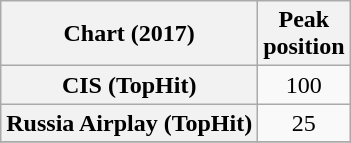<table class="wikitable sortable plainrowheaders" style="text-align:center">
<tr>
<th scope="col">Chart (2017)</th>
<th scope="col">Peak<br>position</th>
</tr>
<tr>
<th scope="row">CIS (TopHit)</th>
<td>100</td>
</tr>
<tr>
<th scope="row">Russia Airplay (TopHit)</th>
<td>25</td>
</tr>
<tr>
</tr>
</table>
